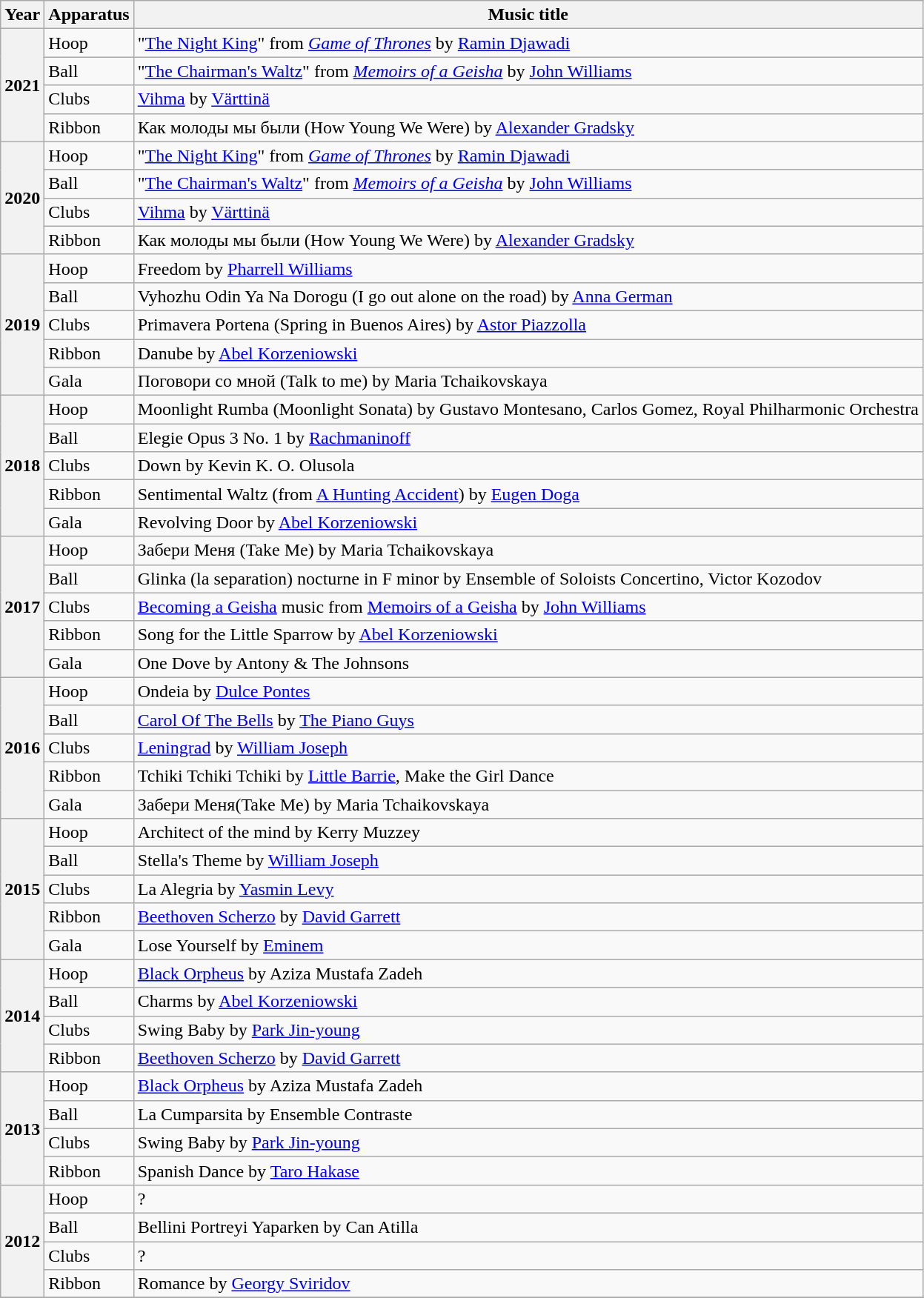<table class="wikitable plainrowheaders">
<tr>
<th scope=col>Year</th>
<th scope=col>Apparatus</th>
<th scope=col>Music title </th>
</tr>
<tr>
<th scope=row rowspan=4>2021</th>
<td>Hoop</td>
<td>"<a href='#'>The Night King</a>" from <em><a href='#'>Game of Thrones</a></em> by <a href='#'>Ramin Djawadi</a></td>
</tr>
<tr>
<td>Ball</td>
<td>"<a href='#'>The Chairman's Waltz</a>" from <em><a href='#'>Memoirs of a Geisha</a></em> by <a href='#'>John Williams</a></td>
</tr>
<tr>
<td>Clubs</td>
<td><a href='#'>Vihma</a> by <a href='#'>Värttinä</a></td>
</tr>
<tr>
<td>Ribbon</td>
<td>Как молоды мы были (How Young We Were) by <a href='#'>Alexander Gradsky</a></td>
</tr>
<tr>
<th scope=row rowspan=4>2020</th>
<td>Hoop</td>
<td>"<a href='#'>The Night King</a>" from <em><a href='#'>Game of Thrones</a></em> by <a href='#'>Ramin Djawadi</a></td>
</tr>
<tr>
<td>Ball</td>
<td>"<a href='#'>The Chairman's Waltz</a>" from <em><a href='#'>Memoirs of a Geisha</a></em> by <a href='#'>John Williams</a></td>
</tr>
<tr>
<td>Clubs</td>
<td><a href='#'>Vihma</a> by <a href='#'>Värttinä</a></td>
</tr>
<tr>
<td>Ribbon</td>
<td>Как молоды мы были (How Young We Were) by <a href='#'>Alexander Gradsky</a></td>
</tr>
<tr>
<th scope=row rowspan=5>2019</th>
<td>Hoop</td>
<td>Freedom by <a href='#'>Pharrell Williams</a></td>
</tr>
<tr>
<td>Ball</td>
<td>Vyhozhu Odin Ya Na Dorogu (I go out alone on the road) by <a href='#'>Anna German</a></td>
</tr>
<tr>
<td>Clubs</td>
<td>Primavera Portena (Spring in Buenos Aires) by <a href='#'>Astor Piazzolla</a></td>
</tr>
<tr>
<td>Ribbon</td>
<td>Danube by <a href='#'>Abel Korzeniowski</a></td>
</tr>
<tr>
<td>Gala</td>
<td>Поговори со мной (Talk to me) by Maria Tchaikovskaya</td>
</tr>
<tr>
<th scope=row rowspan=5>2018</th>
<td>Hoop</td>
<td>Moonlight Rumba (Moonlight Sonata) by Gustavo Montesano, Carlos Gomez, Royal Philharmonic Orchestra</td>
</tr>
<tr>
<td>Ball</td>
<td>Elegie Opus 3 No. 1 by <a href='#'>Rachmaninoff</a></td>
</tr>
<tr>
<td>Clubs</td>
<td>Down by Kevin K. O. Olusola</td>
</tr>
<tr>
<td>Ribbon</td>
<td>Sentimental Waltz (from <a href='#'>A Hunting Accident</a>) by <a href='#'>Eugen Doga</a></td>
</tr>
<tr>
<td>Gala</td>
<td>Revolving Door by <a href='#'>Abel Korzeniowski</a></td>
</tr>
<tr>
<th scope=row rowspan=5>2017</th>
<td>Hoop</td>
<td>Забери Меня (Take Me) by Maria Tchaikovskaya</td>
</tr>
<tr>
<td>Ball</td>
<td>Glinka (la separation) nocturne in F minor by Ensemble of Soloists Concertino, Victor Kozodov</td>
</tr>
<tr>
<td>Clubs</td>
<td><a href='#'>Becoming a Geisha</a> music from <a href='#'>Memoirs of a Geisha</a> by <a href='#'>John Williams</a></td>
</tr>
<tr>
<td>Ribbon</td>
<td>Song for the Little Sparrow by <a href='#'>Abel Korzeniowski</a></td>
</tr>
<tr>
<td>Gala</td>
<td>One Dove by Antony & The Johnsons</td>
</tr>
<tr>
<th scope=row rowspan=5>2016</th>
<td>Hoop</td>
<td>Ondeia by <a href='#'>Dulce Pontes</a></td>
</tr>
<tr>
<td>Ball</td>
<td><a href='#'>Carol Of The Bells</a> by <a href='#'>The Piano Guys</a></td>
</tr>
<tr>
<td>Clubs</td>
<td><a href='#'>Leningrad</a> by <a href='#'>William Joseph</a></td>
</tr>
<tr>
<td>Ribbon</td>
<td>Tchiki Tchiki Tchiki by <a href='#'>Little Barrie</a>, Make the Girl Dance</td>
</tr>
<tr>
<td>Gala</td>
<td>Забери Меня(Take Me) by Maria Tchaikovskaya</td>
</tr>
<tr>
<th scope=row rowspan=5>2015</th>
<td>Hoop</td>
<td>Architect of the mind by Kerry Muzzey</td>
</tr>
<tr>
<td>Ball</td>
<td>Stella's Theme by <a href='#'>William Joseph</a></td>
</tr>
<tr>
<td>Clubs</td>
<td>La Alegria by <a href='#'>Yasmin Levy</a></td>
</tr>
<tr>
<td>Ribbon</td>
<td><a href='#'>Beethoven Scherzo</a> by <a href='#'>David Garrett</a></td>
</tr>
<tr>
<td>Gala</td>
<td>Lose Yourself by <a href='#'>Eminem</a></td>
</tr>
<tr>
<th scope=row rowspan=4>2014</th>
<td>Hoop</td>
<td><a href='#'>Black Orpheus</a> by Aziza Mustafa Zadeh</td>
</tr>
<tr>
<td>Ball</td>
<td>Charms by <a href='#'>Abel Korzeniowski</a></td>
</tr>
<tr>
<td>Clubs</td>
<td>Swing Baby by <a href='#'>Park Jin-young</a></td>
</tr>
<tr>
<td>Ribbon</td>
<td><a href='#'>Beethoven Scherzo</a> by <a href='#'>David Garrett</a></td>
</tr>
<tr>
<th scope=row rowspan=4>2013</th>
<td>Hoop</td>
<td><a href='#'>Black Orpheus</a> by Aziza Mustafa Zadeh</td>
</tr>
<tr>
<td>Ball</td>
<td>La Cumparsita by Ensemble Contraste</td>
</tr>
<tr>
<td>Clubs</td>
<td>Swing Baby by <a href='#'>Park Jin-young</a></td>
</tr>
<tr>
<td>Ribbon</td>
<td>Spanish Dance by <a href='#'>Taro Hakase</a></td>
</tr>
<tr>
<th scope=row rowspan=4>2012</th>
<td>Hoop</td>
<td>?</td>
</tr>
<tr>
<td>Ball</td>
<td>Bellini Portreyi Yaparken by Can Atilla</td>
</tr>
<tr>
<td>Clubs</td>
<td>?</td>
</tr>
<tr>
<td>Ribbon</td>
<td>Romance by <a href='#'>Georgy Sviridov</a></td>
</tr>
<tr>
</tr>
</table>
